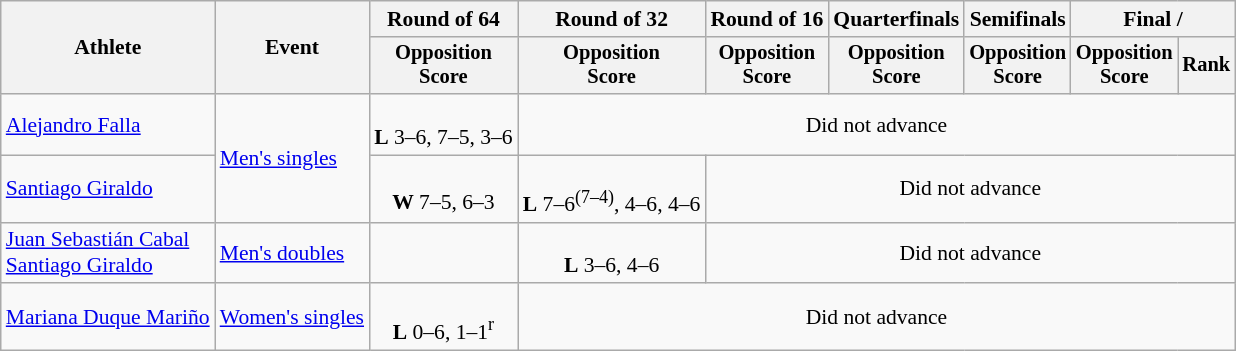<table class=wikitable style="font-size:90%">
<tr>
<th rowspan="2">Athlete</th>
<th rowspan="2">Event</th>
<th>Round of 64</th>
<th>Round of 32</th>
<th>Round of 16</th>
<th>Quarterfinals</th>
<th>Semifinals</th>
<th colspan=2>Final / </th>
</tr>
<tr style="font-size:95%">
<th>Opposition<br>Score</th>
<th>Opposition<br>Score</th>
<th>Opposition<br>Score</th>
<th>Opposition<br>Score</th>
<th>Opposition<br>Score</th>
<th>Opposition<br>Score</th>
<th>Rank</th>
</tr>
<tr align=center>
<td align=left><a href='#'>Alejandro Falla</a></td>
<td align=left rowspan=2><a href='#'>Men's singles</a></td>
<td><br><strong>L</strong> 3–6, 7–5, 3–6</td>
<td colspan=6>Did not advance</td>
</tr>
<tr align=center>
<td align=left><a href='#'>Santiago Giraldo</a></td>
<td><br><strong>W</strong> 7–5, 6–3</td>
<td><br><strong>L</strong> 7–6<sup>(7–4)</sup>, 4–6, 4–6</td>
<td colspan=5>Did not advance</td>
</tr>
<tr align=center>
<td align=left><a href='#'>Juan Sebastián Cabal</a><br><a href='#'>Santiago Giraldo</a></td>
<td align=left><a href='#'>Men's doubles</a></td>
<td></td>
<td><br><strong>L</strong> 3–6, 4–6</td>
<td colspan=5>Did not advance</td>
</tr>
<tr align=center>
<td align=left><a href='#'>Mariana Duque Mariño</a></td>
<td align=left><a href='#'>Women's singles</a></td>
<td><br><strong>L</strong> 0–6, 1–1<sup>r</sup></td>
<td colspan=6>Did not advance</td>
</tr>
</table>
